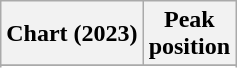<table class="wikitable sortable plainrowheaders" style="text-align:center">
<tr>
<th scope="col">Chart (2023)</th>
<th scope="col">Peak<br>position</th>
</tr>
<tr>
</tr>
<tr>
</tr>
<tr>
</tr>
</table>
